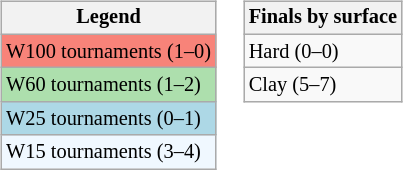<table>
<tr valign=top>
<td><br><table class=wikitable style="font-size:85%">
<tr>
<th>Legend</th>
</tr>
<tr style="background:#f88379;">
<td>W100 tournaments (1–0)</td>
</tr>
<tr style="background:#addfad;">
<td>W60 tournaments (1–2)</td>
</tr>
<tr style="background:lightblue;">
<td>W25 tournaments (0–1)</td>
</tr>
<tr style="background:#f0f8ff;">
<td>W15 tournaments (3–4)</td>
</tr>
</table>
</td>
<td><br><table class="wikitable" style="font-size:85%;">
<tr>
<th>Finals by surface</th>
</tr>
<tr>
<td>Hard (0–0)</td>
</tr>
<tr>
<td>Clay (5–7)</td>
</tr>
</table>
</td>
</tr>
</table>
